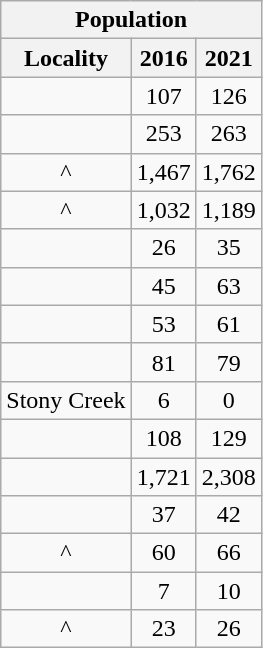<table class="wikitable" style="text-align:center;">
<tr>
<th colspan="3" style="text-align:center;  font-weight:bold">Population</th>
</tr>
<tr>
<th style="text-align:center; background:  font-weight:bold">Locality</th>
<th style="text-align:center; background:  font-weight:bold"><strong>2016</strong></th>
<th style="text-align:center; background:  font-weight:bold"><strong>2021</strong></th>
</tr>
<tr>
<td></td>
<td>107</td>
<td>126</td>
</tr>
<tr>
<td></td>
<td>253</td>
<td>263</td>
</tr>
<tr>
<td>^</td>
<td>1,467</td>
<td>1,762</td>
</tr>
<tr>
<td>^</td>
<td>1,032</td>
<td>1,189</td>
</tr>
<tr>
<td></td>
<td>26</td>
<td>35</td>
</tr>
<tr>
<td></td>
<td>45</td>
<td>63</td>
</tr>
<tr>
<td></td>
<td>53</td>
<td>61</td>
</tr>
<tr>
<td></td>
<td>81</td>
<td>79</td>
</tr>
<tr>
<td>Stony Creek</td>
<td>6</td>
<td>0</td>
</tr>
<tr>
<td></td>
<td>108</td>
<td>129</td>
</tr>
<tr>
<td></td>
<td>1,721</td>
<td>2,308</td>
</tr>
<tr>
<td></td>
<td>37</td>
<td>42</td>
</tr>
<tr>
<td>^</td>
<td>60</td>
<td>66</td>
</tr>
<tr>
<td></td>
<td>7</td>
<td>10</td>
</tr>
<tr>
<td>^</td>
<td>23</td>
<td>26</td>
</tr>
</table>
